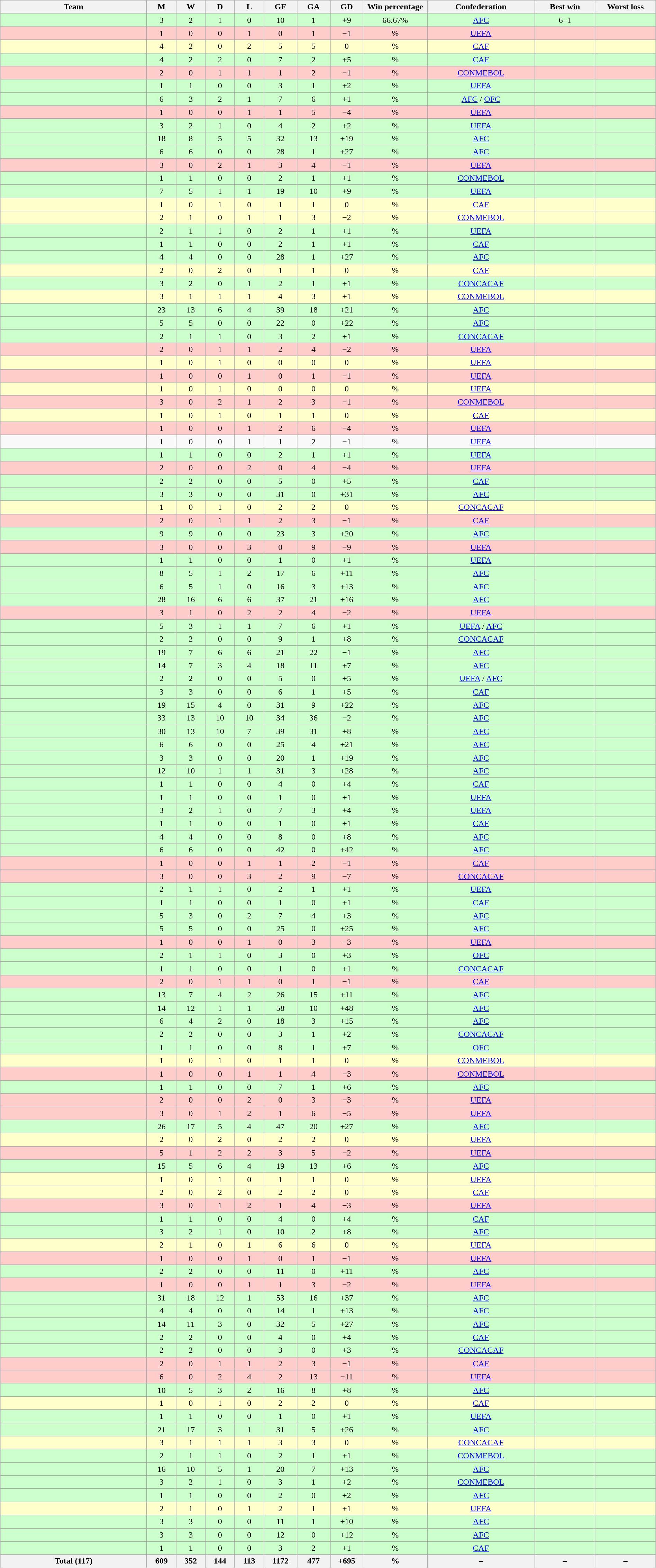<table class="wikitable sortable" style="text-align: center; font-size: 100%;" width="100%">
<tr>
<th width=180>Team</th>
<th width=30>M</th>
<th width=30>W</th>
<th width=30>D</th>
<th width=30>L</th>
<th width=35>GF</th>
<th width=35>GA</th>
<th width=35>GD</th>
<th width=35>Win percentage</th>
<th width=130>Confederation</th>
<th width=70>Best win</th>
<th width=70>Worst loss</th>
</tr>
<tr bgcolor=#CCFFCC>
<td align="left"></td>
<td>3</td>
<td>2</td>
<td>1</td>
<td>0</td>
<td>10</td>
<td>1</td>
<td>+9</td>
<td>66.67%</td>
<td><a href='#'>AFC</a></td>
<td>6–1</td>
<td></td>
</tr>
<tr bgcolor=#FFCCCC>
<td align="left"></td>
<td>1</td>
<td>0</td>
<td>0</td>
<td>1</td>
<td>0</td>
<td>1</td>
<td>−1</td>
<td>%</td>
<td><a href='#'>UEFA</a></td>
<td></td>
<td></td>
</tr>
<tr bgcolor=#FFFFCC>
<td align="left"></td>
<td>4</td>
<td>2</td>
<td>0</td>
<td>2</td>
<td>5</td>
<td>5</td>
<td>0</td>
<td>%</td>
<td><a href='#'>CAF</a></td>
<td></td>
<td></td>
</tr>
<tr bgcolor=#CCFFCC>
<td align="left"></td>
<td>4</td>
<td>2</td>
<td>2</td>
<td>0</td>
<td>7</td>
<td>2</td>
<td>+5</td>
<td>%</td>
<td><a href='#'>CAF</a></td>
<td></td>
<td></td>
</tr>
<tr bgcolor=#FFCCCC>
<td align="left"></td>
<td>2</td>
<td>0</td>
<td>1</td>
<td>1</td>
<td>1</td>
<td>2</td>
<td>−1</td>
<td>%</td>
<td><a href='#'>CONMEBOL</a></td>
<td></td>
<td></td>
</tr>
<tr bgcolor=#CCFFCC>
<td align="left"></td>
<td>1</td>
<td>1</td>
<td>0</td>
<td>0</td>
<td>3</td>
<td>1</td>
<td>+2</td>
<td>%</td>
<td><a href='#'>UEFA</a></td>
<td></td>
<td></td>
</tr>
<tr bgcolor=#CCFFCC>
<td align="left"></td>
<td>6</td>
<td>3</td>
<td>2</td>
<td>1</td>
<td>7</td>
<td>6</td>
<td>+1</td>
<td>%</td>
<td><a href='#'>AFC</a> / <a href='#'>OFC</a></td>
<td></td>
<td></td>
</tr>
<tr bgcolor=#FFCCCC>
<td align="left"></td>
<td>1</td>
<td>0</td>
<td>0</td>
<td>1</td>
<td>1</td>
<td>5</td>
<td>−4</td>
<td>%</td>
<td><a href='#'>UEFA</a></td>
<td></td>
<td></td>
</tr>
<tr bgcolor=#CCFFCC>
<td align="left"></td>
<td>3</td>
<td>2</td>
<td>1</td>
<td>0</td>
<td>4</td>
<td>2</td>
<td>+2</td>
<td>%</td>
<td><a href='#'>UEFA</a></td>
<td></td>
<td></td>
</tr>
<tr bgcolor=#CCFFCC>
<td align="left"></td>
<td>18</td>
<td>8</td>
<td>5</td>
<td>5</td>
<td>32</td>
<td>13</td>
<td>+19</td>
<td>%</td>
<td><a href='#'>AFC</a></td>
<td></td>
<td></td>
</tr>
<tr bgcolor=#CCFFCC>
<td align="left"></td>
<td>6</td>
<td>6</td>
<td>0</td>
<td>0</td>
<td>28</td>
<td>1</td>
<td>+27</td>
<td>%</td>
<td><a href='#'>AFC</a></td>
<td></td>
<td></td>
</tr>
<tr bgcolor=#FFCCCC>
<td align="left"></td>
<td>3</td>
<td>0</td>
<td>2</td>
<td>1</td>
<td>3</td>
<td>4</td>
<td>−1</td>
<td>%</td>
<td><a href='#'>UEFA</a></td>
<td></td>
<td></td>
</tr>
<tr bgcolor=#CCFFCC>
<td align="left"></td>
<td>1</td>
<td>1</td>
<td>0</td>
<td>0</td>
<td>2</td>
<td>1</td>
<td>+1</td>
<td>%</td>
<td><a href='#'>CONMEBOL</a></td>
<td></td>
<td></td>
</tr>
<tr bgcolor=#CCFFCC>
<td align="left"></td>
<td>7</td>
<td>5</td>
<td>1</td>
<td>1</td>
<td>19</td>
<td>10</td>
<td>+9</td>
<td>%</td>
<td><a href='#'>UEFA</a></td>
<td></td>
<td></td>
</tr>
<tr bgcolor=#FFFFCC>
<td align="left"></td>
<td>1</td>
<td>0</td>
<td>1</td>
<td>0</td>
<td>1</td>
<td>1</td>
<td>0</td>
<td>%</td>
<td><a href='#'>CAF</a></td>
<td></td>
<td></td>
</tr>
<tr bgcolor=#FFFFCC>
<td align="left"></td>
<td>2</td>
<td>1</td>
<td>0</td>
<td>1</td>
<td>1</td>
<td>3</td>
<td>−2</td>
<td>%</td>
<td><a href='#'>CONMEBOL</a></td>
<td></td>
<td></td>
</tr>
<tr bgcolor=#CCFFCC>
<td align="left"></td>
<td>2</td>
<td>1</td>
<td>1</td>
<td>0</td>
<td>2</td>
<td>1</td>
<td>+1</td>
<td>%</td>
<td><a href='#'>UEFA</a></td>
<td></td>
<td></td>
</tr>
<tr bgcolor=#CCFFCC>
<td align="left"></td>
<td>1</td>
<td>1</td>
<td>0</td>
<td>0</td>
<td>2</td>
<td>1</td>
<td>+1</td>
<td>%</td>
<td><a href='#'>CAF</a></td>
<td></td>
<td></td>
</tr>
<tr bgcolor=#CCFFCC>
<td align="left"></td>
<td>4</td>
<td>4</td>
<td>0</td>
<td>0</td>
<td>28</td>
<td>1</td>
<td>+27</td>
<td>%</td>
<td><a href='#'>AFC</a></td>
<td></td>
<td></td>
</tr>
<tr bgcolor=#FFFFCC>
<td align="left"></td>
<td>2</td>
<td>0</td>
<td>2</td>
<td>0</td>
<td>1</td>
<td>1</td>
<td>0</td>
<td>%</td>
<td><a href='#'>CAF</a></td>
<td></td>
<td></td>
</tr>
<tr bgcolor=#CCFFCC>
<td align="left"></td>
<td>3</td>
<td>2</td>
<td>0</td>
<td>1</td>
<td>2</td>
<td>1</td>
<td>+1</td>
<td>%</td>
<td><a href='#'>CONCACAF</a></td>
<td></td>
<td></td>
</tr>
<tr bgcolor=#FFFFCC>
<td align="left"></td>
<td>3</td>
<td>1</td>
<td>1</td>
<td>1</td>
<td>4</td>
<td>3</td>
<td>+1</td>
<td>%</td>
<td><a href='#'>CONMEBOL</a></td>
<td></td>
<td></td>
</tr>
<tr bgcolor=#CCFFCC>
<td align="left"></td>
<td>23</td>
<td>13</td>
<td>6</td>
<td>4</td>
<td>39</td>
<td>18</td>
<td>+21</td>
<td>%</td>
<td><a href='#'>AFC</a></td>
<td></td>
<td></td>
</tr>
<tr bgcolor=#CCFFCC>
<td align="left"></td>
<td>5</td>
<td>5</td>
<td>0</td>
<td>0</td>
<td>22</td>
<td>0</td>
<td>+22</td>
<td>%</td>
<td><a href='#'>AFC</a></td>
<td></td>
<td></td>
</tr>
<tr bgcolor=#CCFFCC>
<td align="left"></td>
<td>2</td>
<td>1</td>
<td>1</td>
<td>0</td>
<td>3</td>
<td>2</td>
<td>+1</td>
<td>%</td>
<td><a href='#'>CONCACAF</a></td>
<td></td>
<td></td>
</tr>
<tr bgcolor=#FFCCCC>
<td align="left"></td>
<td>2</td>
<td>0</td>
<td>1</td>
<td>1</td>
<td>2</td>
<td>4</td>
<td>−2</td>
<td>%</td>
<td><a href='#'>UEFA</a></td>
<td></td>
<td></td>
</tr>
<tr bgcolor=#FFFFCC>
<td align="left"></td>
<td>1</td>
<td>0</td>
<td>1</td>
<td>0</td>
<td>0</td>
<td>0</td>
<td>0</td>
<td>%</td>
<td><a href='#'>UEFA</a></td>
<td></td>
<td></td>
</tr>
<tr bgcolor=#FFCCCC>
<td align="left"></td>
<td>1</td>
<td>0</td>
<td>0</td>
<td>1</td>
<td>0</td>
<td>1</td>
<td>−1</td>
<td>%</td>
<td><a href='#'>UEFA</a></td>
<td></td>
<td></td>
</tr>
<tr bgcolor=#FFFFCC>
<td align="left"></td>
<td>1</td>
<td>0</td>
<td>1</td>
<td>0</td>
<td>0</td>
<td>0</td>
<td>0</td>
<td>%</td>
<td><a href='#'>UEFA</a></td>
<td></td>
<td></td>
</tr>
<tr bgcolor=#FFCCCC>
<td align="left"></td>
<td>3</td>
<td>0</td>
<td>2</td>
<td>1</td>
<td>2</td>
<td>3</td>
<td>−1</td>
<td>%</td>
<td><a href='#'>CONMEBOL</a></td>
<td></td>
<td></td>
</tr>
<tr bgcolor=#FFFFCC>
<td align="left"></td>
<td>1</td>
<td>0</td>
<td>1</td>
<td>0</td>
<td>1</td>
<td>1</td>
<td>0</td>
<td>%</td>
<td><a href='#'>CAF</a></td>
<td></td>
<td></td>
</tr>
<tr bgcolor=#FFCCCC>
<td align="left"></td>
<td>1</td>
<td>0</td>
<td>0</td>
<td>1</td>
<td>2</td>
<td>6</td>
<td>−4</td>
<td>%</td>
<td><a href='#'>UEFA</a></td>
<td></td>
<td></td>
</tr>
<tr -bgcolor=#FFCCCC>
<td align="left"></td>
<td>1</td>
<td>0</td>
<td>0</td>
<td>1</td>
<td>1</td>
<td>2</td>
<td>−1</td>
<td>%</td>
<td><a href='#'>UEFA</a></td>
<td></td>
<td></td>
</tr>
<tr bgcolor=#CCFFCC>
<td align="left"></td>
<td>1</td>
<td>1</td>
<td>0</td>
<td>0</td>
<td>2</td>
<td>1</td>
<td>+1</td>
<td>%</td>
<td><a href='#'>UEFA</a></td>
<td></td>
<td></td>
</tr>
<tr bgcolor=#FFCCCC>
<td align="left"></td>
<td>2</td>
<td>0</td>
<td>0</td>
<td>2</td>
<td>0</td>
<td>4</td>
<td>−4</td>
<td>%</td>
<td><a href='#'>UEFA</a></td>
<td></td>
<td></td>
</tr>
<tr bgcolor=#CCFFCC>
<td align="left"></td>
<td>2</td>
<td>2</td>
<td>0</td>
<td>0</td>
<td>5</td>
<td>0</td>
<td>+5</td>
<td>%</td>
<td><a href='#'>CAF</a></td>
<td></td>
<td></td>
</tr>
<tr bgcolor=#CCFFCC>
<td align="left"></td>
<td>3</td>
<td>3</td>
<td>0</td>
<td>0</td>
<td>31</td>
<td>0</td>
<td>+31</td>
<td>%</td>
<td><a href='#'>AFC</a></td>
<td></td>
<td></td>
</tr>
<tr bgcolor=#FFFFCC>
<td align="left"></td>
<td>1</td>
<td>0</td>
<td>1</td>
<td>0</td>
<td>2</td>
<td>2</td>
<td>0</td>
<td>%</td>
<td><a href='#'>CONCACAF</a></td>
<td></td>
<td></td>
</tr>
<tr bgcolor=#FFCCCC>
<td align="left"></td>
<td>2</td>
<td>0</td>
<td>1</td>
<td>1</td>
<td>2</td>
<td>3</td>
<td>−1</td>
<td>%</td>
<td><a href='#'>CAF</a></td>
<td></td>
<td></td>
</tr>
<tr bgcolor=#CCFFCC>
<td align="left"></td>
<td>9</td>
<td>9</td>
<td>0</td>
<td>0</td>
<td>23</td>
<td>3</td>
<td>+20</td>
<td>%</td>
<td><a href='#'>AFC</a></td>
<td></td>
<td></td>
</tr>
<tr bgcolor=#FFCCCC>
<td align="left"></td>
<td>3</td>
<td>0</td>
<td>0</td>
<td>3</td>
<td>0</td>
<td>9</td>
<td>−9</td>
<td>%</td>
<td><a href='#'>UEFA</a></td>
<td></td>
<td></td>
</tr>
<tr bgcolor=#CCFFCC>
<td align="left"></td>
<td>1</td>
<td>1</td>
<td>0</td>
<td>0</td>
<td>1</td>
<td>0</td>
<td>+1</td>
<td>%</td>
<td><a href='#'>UEFA</a></td>
<td></td>
<td></td>
</tr>
<tr bgcolor=#CCFFCC>
<td align="left"></td>
<td>8</td>
<td>5</td>
<td>1</td>
<td>2</td>
<td>17</td>
<td>6</td>
<td>+11</td>
<td>%</td>
<td><a href='#'>AFC</a></td>
<td></td>
<td></td>
</tr>
<tr bgcolor=#CCFFCC>
<td align="left"></td>
<td>6</td>
<td>5</td>
<td>1</td>
<td>0</td>
<td>16</td>
<td>3</td>
<td>+13</td>
<td>%</td>
<td><a href='#'>AFC</a></td>
<td></td>
<td></td>
</tr>
<tr bgcolor=#CCFFCC>
<td align="left"></td>
<td>28</td>
<td>16</td>
<td>6</td>
<td>6</td>
<td>37</td>
<td>21</td>
<td>+16</td>
<td>%</td>
<td><a href='#'>AFC</a></td>
<td></td>
<td></td>
</tr>
<tr bgcolor=#FFCCCC>
<td align="left"></td>
<td>3</td>
<td>1</td>
<td>0</td>
<td>2</td>
<td>2</td>
<td>4</td>
<td>−2</td>
<td>%</td>
<td><a href='#'>UEFA</a></td>
<td></td>
<td></td>
</tr>
<tr bgcolor=#CCFFCC>
<td align="left"></td>
<td>5</td>
<td>3</td>
<td>1</td>
<td>1</td>
<td>7</td>
<td>6</td>
<td>+1</td>
<td>%</td>
<td><a href='#'>UEFA</a> / <a href='#'>AFC</a></td>
<td></td>
<td></td>
</tr>
<tr bgcolor=#CCFFCC>
<td align="left"></td>
<td>2</td>
<td>2</td>
<td>0</td>
<td>0</td>
<td>9</td>
<td>1</td>
<td>+8</td>
<td>%</td>
<td><a href='#'>CONCACAF</a></td>
<td></td>
<td></td>
</tr>
<tr bgcolor=#CCFFCC>
<td align="left"></td>
<td>19</td>
<td>7</td>
<td>6</td>
<td>6</td>
<td>21</td>
<td>22</td>
<td>−1</td>
<td>%</td>
<td><a href='#'>AFC</a></td>
<td></td>
<td></td>
</tr>
<tr bgcolor=#CCFFCC>
<td align="left"></td>
<td>14</td>
<td>7</td>
<td>3</td>
<td>4</td>
<td>18</td>
<td>11</td>
<td>+7</td>
<td>%</td>
<td><a href='#'>AFC</a></td>
<td></td>
<td></td>
</tr>
<tr bgcolor=#CCFFCC>
<td align="left"></td>
<td>2</td>
<td>2</td>
<td>0</td>
<td>0</td>
<td>5</td>
<td>0</td>
<td>+5</td>
<td>%</td>
<td><a href='#'>UEFA</a> / <a href='#'>AFC</a></td>
<td></td>
<td></td>
</tr>
<tr bgcolor=#CCFFCC>
<td align="left"></td>
<td>3</td>
<td>3</td>
<td>0</td>
<td>0</td>
<td>6</td>
<td>1</td>
<td>+5</td>
<td>%</td>
<td><a href='#'>CAF</a></td>
<td></td>
<td></td>
</tr>
<tr bgcolor=#CCFFCC>
<td align="left"></td>
<td>19</td>
<td>15</td>
<td>4</td>
<td>0</td>
<td>31</td>
<td>9</td>
<td>+22</td>
<td>%</td>
<td><a href='#'>AFC</a></td>
<td></td>
<td></td>
</tr>
<tr bgcolor=#CCFFCC>
<td align="left"></td>
<td>33</td>
<td>13</td>
<td>10</td>
<td>10</td>
<td>34</td>
<td>36</td>
<td>−2</td>
<td>%</td>
<td><a href='#'>AFC</a></td>
<td></td>
<td></td>
</tr>
<tr bgcolor=#CCFFCC>
<td align="left"></td>
<td>30</td>
<td>13</td>
<td>10</td>
<td>7</td>
<td>39</td>
<td>31</td>
<td>+8</td>
<td>%</td>
<td><a href='#'>AFC</a></td>
<td></td>
<td></td>
</tr>
<tr bgcolor=#CCFFCC>
<td align="left"></td>
<td>6</td>
<td>6</td>
<td>0</td>
<td>0</td>
<td>25</td>
<td>4</td>
<td>+21</td>
<td>%</td>
<td><a href='#'>AFC</a></td>
<td></td>
<td></td>
</tr>
<tr bgcolor=#CCFFCC>
<td align="left"></td>
<td>3</td>
<td>3</td>
<td>0</td>
<td>0</td>
<td>20</td>
<td>1</td>
<td>+19</td>
<td>%</td>
<td><a href='#'>AFC</a></td>
<td></td>
<td></td>
</tr>
<tr bgcolor=#CCFFCC>
<td align="left"></td>
<td>12</td>
<td>10</td>
<td>1</td>
<td>1</td>
<td>31</td>
<td>3</td>
<td>+28</td>
<td>%</td>
<td><a href='#'>AFC</a></td>
<td></td>
<td></td>
</tr>
<tr bgcolor=#CCFFCC>
<td align="left"></td>
<td>1</td>
<td>1</td>
<td>0</td>
<td>0</td>
<td>4</td>
<td>0</td>
<td>+4</td>
<td>%</td>
<td><a href='#'>CAF</a></td>
<td></td>
<td></td>
</tr>
<tr bgcolor=#CCFFCC>
<td align="left"></td>
<td>1</td>
<td>1</td>
<td>0</td>
<td>0</td>
<td>1</td>
<td>0</td>
<td>+1</td>
<td>%</td>
<td><a href='#'>UEFA</a></td>
<td></td>
<td></td>
</tr>
<tr bgcolor=#CCFFCC>
<td align="left"></td>
<td>3</td>
<td>2</td>
<td>1</td>
<td>0</td>
<td>7</td>
<td>3</td>
<td>+4</td>
<td>%</td>
<td><a href='#'>UEFA</a></td>
<td></td>
<td></td>
</tr>
<tr bgcolor=#CCFFCC>
<td align="left"></td>
<td>1</td>
<td>1</td>
<td>0</td>
<td>0</td>
<td>1</td>
<td>0</td>
<td>+1</td>
<td>%</td>
<td><a href='#'>CAF</a></td>
<td></td>
<td></td>
</tr>
<tr bgcolor=#CCFFCC>
<td align="left"></td>
<td>4</td>
<td>4</td>
<td>0</td>
<td>0</td>
<td>8</td>
<td>0</td>
<td>+8</td>
<td>%</td>
<td><a href='#'>AFC</a></td>
<td></td>
<td></td>
</tr>
<tr bgcolor=#CCFFCC>
<td align="left"></td>
<td>6</td>
<td>6</td>
<td>0</td>
<td>0</td>
<td>42</td>
<td>0</td>
<td>+42</td>
<td>%</td>
<td><a href='#'>AFC</a></td>
<td></td>
<td></td>
</tr>
<tr bgcolor=#FFCCCC>
<td align="left"></td>
<td>1</td>
<td>0</td>
<td>0</td>
<td>1</td>
<td>1</td>
<td>2</td>
<td>−1</td>
<td>%</td>
<td><a href='#'>CAF</a></td>
<td></td>
<td></td>
</tr>
<tr bgcolor=#FFCCCC>
<td align="left"></td>
<td>3</td>
<td>0</td>
<td>0</td>
<td>3</td>
<td>2</td>
<td>9</td>
<td>−7</td>
<td>%</td>
<td><a href='#'>CONCACAF</a></td>
<td></td>
<td></td>
</tr>
<tr bgcolor=#CCFFCC>
<td align="left"></td>
<td>2</td>
<td>1</td>
<td>1</td>
<td>0</td>
<td>2</td>
<td>1</td>
<td>+1</td>
<td>%</td>
<td><a href='#'>UEFA</a></td>
<td></td>
<td></td>
</tr>
<tr bgcolor=#CCFFCC>
<td align="left"></td>
<td>1</td>
<td>1</td>
<td>0</td>
<td>0</td>
<td>1</td>
<td>0</td>
<td>+1</td>
<td>%</td>
<td><a href='#'>CAF</a></td>
<td></td>
<td></td>
</tr>
<tr bgcolor=#CCFFCC>
<td align="left"></td>
<td>5</td>
<td>3</td>
<td>0</td>
<td>2</td>
<td>7</td>
<td>4</td>
<td>+3</td>
<td>%</td>
<td><a href='#'>AFC</a></td>
<td></td>
<td></td>
</tr>
<tr bgcolor=#CCFFCC>
<td align="left"></td>
<td>5</td>
<td>5</td>
<td>0</td>
<td>0</td>
<td>25</td>
<td>0</td>
<td>+25</td>
<td>%</td>
<td><a href='#'>AFC</a></td>
<td></td>
<td></td>
</tr>
<tr bgcolor=#FFCCCC>
<td align="left"></td>
<td>1</td>
<td>0</td>
<td>0</td>
<td>1</td>
<td>0</td>
<td>3</td>
<td>−3</td>
<td>%</td>
<td><a href='#'>UEFA</a></td>
<td></td>
<td></td>
</tr>
<tr bgcolor=#CCFFCC>
<td align="left"></td>
<td>2</td>
<td>1</td>
<td>1</td>
<td>0</td>
<td>3</td>
<td>0</td>
<td>+3</td>
<td>%</td>
<td><a href='#'>OFC</a></td>
<td></td>
<td></td>
</tr>
<tr bgcolor=#CCFFCC>
<td align="left"></td>
<td>1</td>
<td>1</td>
<td>0</td>
<td>0</td>
<td>1</td>
<td>0</td>
<td>+1</td>
<td>%</td>
<td><a href='#'>CONCACAF</a></td>
<td></td>
<td></td>
</tr>
<tr bgcolor=#FFCCCC>
<td align="left"></td>
<td>2</td>
<td>0</td>
<td>1</td>
<td>1</td>
<td>0</td>
<td>1</td>
<td>−1</td>
<td>%</td>
<td><a href='#'>CAF</a></td>
<td></td>
<td></td>
</tr>
<tr bgcolor=#CCFFCC>
<td align="left"></td>
<td>13</td>
<td>7</td>
<td>4</td>
<td>2</td>
<td>26</td>
<td>15</td>
<td>+11</td>
<td>%</td>
<td><a href='#'>AFC</a></td>
<td></td>
<td></td>
</tr>
<tr bgcolor=#CCFFCC>
<td align="left"></td>
<td>14</td>
<td>12</td>
<td>1</td>
<td>1</td>
<td>58</td>
<td>10</td>
<td>+48</td>
<td>%</td>
<td><a href='#'>AFC</a></td>
<td></td>
<td></td>
</tr>
<tr bgcolor=#CCFFCC>
<td align="left"></td>
<td>6</td>
<td>4</td>
<td>2</td>
<td>0</td>
<td>18</td>
<td>3</td>
<td>+15</td>
<td>%</td>
<td><a href='#'>AFC</a></td>
<td></td>
<td></td>
</tr>
<tr bgcolor=#CCFFCC>
<td align="left"></td>
<td>2</td>
<td>2</td>
<td>0</td>
<td>0</td>
<td>3</td>
<td>1</td>
<td>+2</td>
<td>%</td>
<td><a href='#'>CONCACAF</a></td>
<td></td>
<td></td>
</tr>
<tr bgcolor=#CCFFCC>
<td align="left"></td>
<td>1</td>
<td>1</td>
<td>0</td>
<td>0</td>
<td>8</td>
<td>1</td>
<td>+7</td>
<td>%</td>
<td><a href='#'>OFC</a></td>
<td></td>
<td></td>
</tr>
<tr bgcolor=#FFFFCC>
<td align="left"></td>
<td>1</td>
<td>0</td>
<td>1</td>
<td>0</td>
<td>1</td>
<td>1</td>
<td>0</td>
<td>%</td>
<td><a href='#'>CONMEBOL</a></td>
<td></td>
<td></td>
</tr>
<tr bgcolor=#FFCCCC>
<td align="left"></td>
<td>1</td>
<td>0</td>
<td>0</td>
<td>1</td>
<td>1</td>
<td>4</td>
<td>−3</td>
<td>%</td>
<td><a href='#'>CONMEBOL</a></td>
<td></td>
<td></td>
</tr>
<tr bgcolor=#CCFFCC>
<td align="left"></td>
<td>1</td>
<td>1</td>
<td>0</td>
<td>0</td>
<td>7</td>
<td>1</td>
<td>+6</td>
<td>%</td>
<td><a href='#'>AFC</a></td>
<td></td>
<td></td>
</tr>
<tr bgcolor=#FFCCCC>
<td align="left"></td>
<td>2</td>
<td>0</td>
<td>0</td>
<td>2</td>
<td>0</td>
<td>3</td>
<td>−3</td>
<td>%</td>
<td><a href='#'>UEFA</a></td>
<td></td>
<td></td>
</tr>
<tr bgcolor=#FFCCCC>
<td align="left"></td>
<td>3</td>
<td>0</td>
<td>1</td>
<td>2</td>
<td>1</td>
<td>6</td>
<td>−5</td>
<td>%</td>
<td><a href='#'>UEFA</a></td>
<td></td>
<td></td>
</tr>
<tr bgcolor=#CCFFCC>
<td align="left"></td>
<td>26</td>
<td>17</td>
<td>5</td>
<td>4</td>
<td>47</td>
<td>20</td>
<td>+27</td>
<td>%</td>
<td><a href='#'>AFC</a></td>
<td></td>
<td></td>
</tr>
<tr bgcolor=#FFFFCC>
<td align="left"></td>
<td>2</td>
<td>0</td>
<td>2</td>
<td>0</td>
<td>2</td>
<td>2</td>
<td>0</td>
<td>%</td>
<td><a href='#'>UEFA</a></td>
<td></td>
<td></td>
</tr>
<tr bgcolor=#FFCCCC>
<td align="left"></td>
<td>5</td>
<td>1</td>
<td>2</td>
<td>2</td>
<td>3</td>
<td>5</td>
<td>−2</td>
<td>%</td>
<td><a href='#'>UEFA</a></td>
<td></td>
<td></td>
</tr>
<tr bgcolor=#CCFFCC>
<td align="left"></td>
<td>15</td>
<td>5</td>
<td>6</td>
<td>4</td>
<td>19</td>
<td>13</td>
<td>+6</td>
<td>%</td>
<td><a href='#'>AFC</a></td>
<td></td>
<td></td>
</tr>
<tr bgcolor=#FFFFCC>
<td align="left"></td>
<td>1</td>
<td>0</td>
<td>1</td>
<td>0</td>
<td>1</td>
<td>1</td>
<td>0</td>
<td>%</td>
<td><a href='#'>UEFA</a></td>
<td></td>
<td></td>
</tr>
<tr bgcolor=#FFFFCC>
<td align="left"></td>
<td>2</td>
<td>0</td>
<td>2</td>
<td>0</td>
<td>2</td>
<td>2</td>
<td>0</td>
<td>%</td>
<td><a href='#'>CAF</a></td>
<td></td>
<td></td>
</tr>
<tr bgcolor=#FFCCCC>
<td align="left"></td>
<td>3</td>
<td>0</td>
<td>1</td>
<td>2</td>
<td>1</td>
<td>4</td>
<td>−3</td>
<td>%</td>
<td><a href='#'>UEFA</a></td>
<td></td>
<td></td>
</tr>
<tr bgcolor=#CCFFCC>
<td align="left"></td>
<td>1</td>
<td>1</td>
<td>0</td>
<td>0</td>
<td>4</td>
<td>0</td>
<td>+4</td>
<td>%</td>
<td><a href='#'>CAF</a></td>
<td></td>
<td></td>
</tr>
<tr bgcolor=#CCFFCC>
<td align="left"></td>
<td>3</td>
<td>2</td>
<td>1</td>
<td>0</td>
<td>10</td>
<td>2</td>
<td>+8</td>
<td>%</td>
<td><a href='#'>AFC</a></td>
<td></td>
<td></td>
</tr>
<tr bgcolor=#FFFFCC>
<td align="left"></td>
<td>2</td>
<td>1</td>
<td>0</td>
<td>1</td>
<td>6</td>
<td>6</td>
<td>0</td>
<td>%</td>
<td><a href='#'>UEFA</a></td>
<td></td>
<td></td>
</tr>
<tr bgcolor=#FFCCCC>
<td align="left"></td>
<td>1</td>
<td>0</td>
<td>0</td>
<td>1</td>
<td>0</td>
<td>1</td>
<td>−1</td>
<td>%</td>
<td><a href='#'>UEFA</a></td>
<td></td>
<td></td>
</tr>
<tr bgcolor=#CCFFCC>
<td align="left"></td>
<td>2</td>
<td>2</td>
<td>0</td>
<td>0</td>
<td>11</td>
<td>0</td>
<td>+11</td>
<td>%</td>
<td><a href='#'>AFC</a></td>
<td></td>
<td></td>
</tr>
<tr bgcolor=#FFCCCC>
<td align="left"></td>
<td>1</td>
<td>0</td>
<td>0</td>
<td>1</td>
<td>1</td>
<td>3</td>
<td>−2</td>
<td>%</td>
<td><a href='#'>UEFA</a></td>
<td></td>
<td></td>
</tr>
<tr bgcolor=#CCFFCC>
<td align="left"></td>
<td>31</td>
<td>18</td>
<td>12</td>
<td>1</td>
<td>53</td>
<td>16</td>
<td>+37</td>
<td>%</td>
<td><a href='#'>AFC</a></td>
<td></td>
<td></td>
</tr>
<tr bgcolor=#CCFFCC>
<td align="left"></td>
<td>4</td>
<td>4</td>
<td>0</td>
<td>0</td>
<td>14</td>
<td>1</td>
<td>+13</td>
<td>%</td>
<td><a href='#'>AFC</a></td>
<td></td>
<td></td>
</tr>
<tr bgcolor=#CCFFCC>
<td align="left"></td>
<td>14</td>
<td>11</td>
<td>3</td>
<td>0</td>
<td>32</td>
<td>5</td>
<td>+27</td>
<td>%</td>
<td><a href='#'>AFC</a></td>
<td></td>
<td></td>
</tr>
<tr bgcolor=#CCFFCC>
<td align="left"></td>
<td>2</td>
<td>2</td>
<td>0</td>
<td>0</td>
<td>4</td>
<td>0</td>
<td>+4</td>
<td>%</td>
<td><a href='#'>CAF</a></td>
<td></td>
<td></td>
</tr>
<tr bgcolor=#CCFFCC>
<td align="left"></td>
<td>2</td>
<td>2</td>
<td>0</td>
<td>0</td>
<td>3</td>
<td>0</td>
<td>+3</td>
<td>%</td>
<td><a href='#'>CONCACAF</a></td>
<td></td>
<td></td>
</tr>
<tr bgcolor=#FFCCCC>
<td align="left"></td>
<td>2</td>
<td>0</td>
<td>1</td>
<td>1</td>
<td>2</td>
<td>3</td>
<td>−1</td>
<td>%</td>
<td><a href='#'>CAF</a></td>
<td></td>
<td></td>
</tr>
<tr bgcolor=#FFCCCC>
<td align="left"></td>
<td>6</td>
<td>0</td>
<td>2</td>
<td>4</td>
<td>2</td>
<td>13</td>
<td>−11</td>
<td>%</td>
<td><a href='#'>UEFA</a></td>
<td></td>
<td></td>
</tr>
<tr bgcolor=#CCFFCC>
<td align="left"></td>
<td>10</td>
<td>5</td>
<td>3</td>
<td>2</td>
<td>16</td>
<td>8</td>
<td>+8</td>
<td>%</td>
<td><a href='#'>AFC</a></td>
<td></td>
<td></td>
</tr>
<tr bgcolor=#FFFFCC>
<td align="left"></td>
<td>1</td>
<td>0</td>
<td>1</td>
<td>0</td>
<td>2</td>
<td>2</td>
<td>0</td>
<td>%</td>
<td><a href='#'>CAF</a></td>
<td></td>
<td></td>
</tr>
<tr bgcolor=#CCFFCC>
<td align="left"></td>
<td>1</td>
<td>1</td>
<td>0</td>
<td>0</td>
<td>1</td>
<td>0</td>
<td>+1</td>
<td>%</td>
<td><a href='#'>UEFA</a></td>
<td></td>
<td></td>
</tr>
<tr bgcolor=#CCFFCC>
<td align="left"></td>
<td>21</td>
<td>17</td>
<td>3</td>
<td>1</td>
<td>31</td>
<td>5</td>
<td>+26</td>
<td>%</td>
<td><a href='#'>AFC</a></td>
<td></td>
<td></td>
</tr>
<tr bgcolor=#FFFFCC>
<td align="left"></td>
<td>3</td>
<td>1</td>
<td>1</td>
<td>1</td>
<td>3</td>
<td>3</td>
<td>0</td>
<td>%</td>
<td><a href='#'>CONCACAF</a></td>
<td></td>
<td></td>
</tr>
<tr bgcolor=#CCFFCC>
<td align="left"></td>
<td>2</td>
<td>1</td>
<td>1</td>
<td>0</td>
<td>2</td>
<td>1</td>
<td>+1</td>
<td>%</td>
<td><a href='#'>CONMEBOL</a></td>
<td></td>
<td></td>
</tr>
<tr bgcolor=#CCFFCC>
<td align="left"></td>
<td>16</td>
<td>10</td>
<td>5</td>
<td>1</td>
<td>20</td>
<td>7</td>
<td>+13</td>
<td>%</td>
<td><a href='#'>AFC</a></td>
<td></td>
<td></td>
</tr>
<tr bgcolor=#CCFFCC>
<td align="left"></td>
<td>3</td>
<td>2</td>
<td>1</td>
<td>0</td>
<td>3</td>
<td>1</td>
<td>+2</td>
<td>%</td>
<td><a href='#'>CONMEBOL</a></td>
<td></td>
<td></td>
</tr>
<tr bgcolor=#CCFFCC>
<td align="left"></td>
<td>1</td>
<td>1</td>
<td>0</td>
<td>0</td>
<td>2</td>
<td>0</td>
<td>+2</td>
<td>%</td>
<td><a href='#'>AFC</a></td>
<td></td>
<td></td>
</tr>
<tr bgcolor=#FFFFCC>
<td align="left"></td>
<td>2</td>
<td>1</td>
<td>0</td>
<td>1</td>
<td>2</td>
<td>1</td>
<td>+1</td>
<td>%</td>
<td><a href='#'>UEFA</a></td>
<td></td>
<td></td>
</tr>
<tr bgcolor=#CCFFCC>
<td align="left"></td>
<td>3</td>
<td>3</td>
<td>0</td>
<td>0</td>
<td>11</td>
<td>1</td>
<td>+10</td>
<td>%</td>
<td><a href='#'>AFC</a></td>
<td></td>
<td></td>
</tr>
<tr bgcolor=#CCFFCC>
<td align="left"></td>
<td>3</td>
<td>3</td>
<td>0</td>
<td>0</td>
<td>12</td>
<td>0</td>
<td>+12</td>
<td>%</td>
<td><a href='#'>AFC</a></td>
<td></td>
<td></td>
</tr>
<tr bgcolor=#CCFFCC>
<td align="left"></td>
<td>1</td>
<td>1</td>
<td>0</td>
<td>0</td>
<td>3</td>
<td>2</td>
<td>+1</td>
<td>%</td>
<td><a href='#'>CAF</a></td>
<td></td>
<td></td>
</tr>
<tr class="sortbottom">
<th>Total (117)</th>
<th>609</th>
<th>352</th>
<th>144</th>
<th>113</th>
<th>1172</th>
<th>477</th>
<th>+695</th>
<th>%</th>
<th>–</th>
<th>–</th>
<th>–</th>
</tr>
</table>
